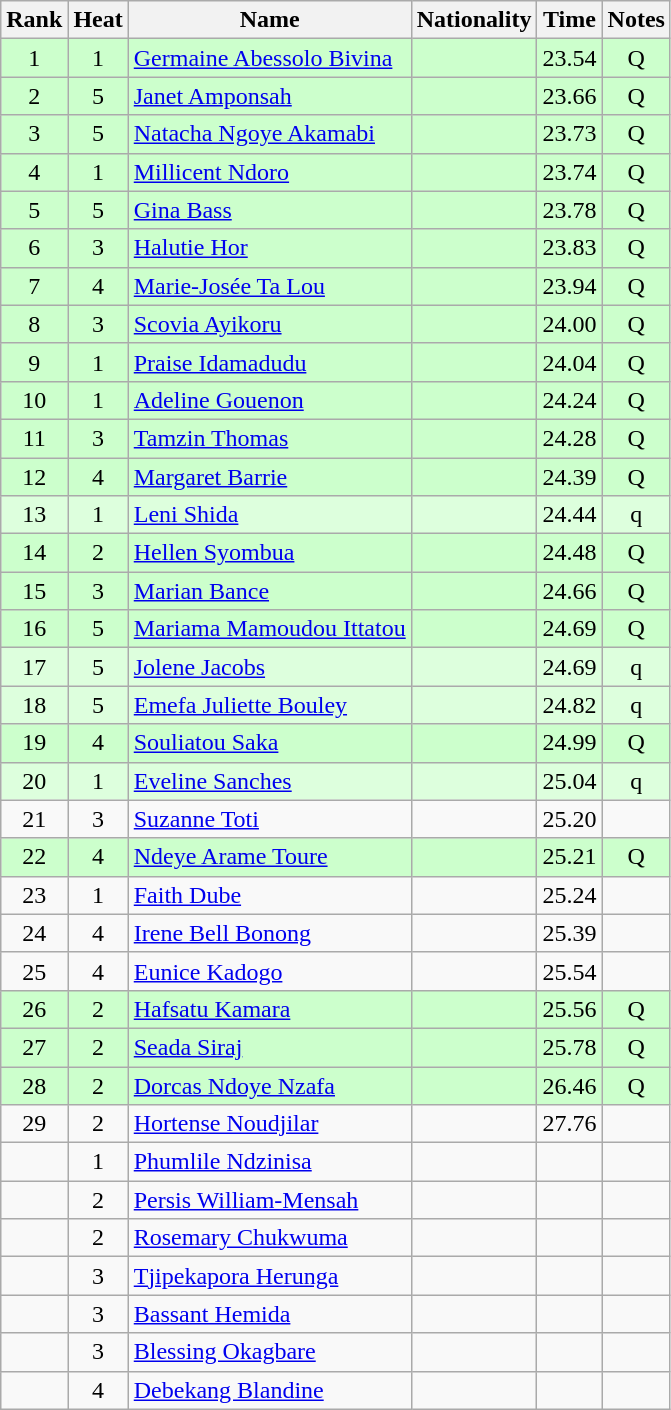<table class="wikitable sortable" style="text-align:center">
<tr>
<th>Rank</th>
<th>Heat</th>
<th>Name</th>
<th>Nationality</th>
<th>Time</th>
<th>Notes</th>
</tr>
<tr bgcolor=ccffcc>
<td>1</td>
<td>1</td>
<td align=left><a href='#'>Germaine Abessolo Bivina</a></td>
<td align=left></td>
<td>23.54</td>
<td>Q</td>
</tr>
<tr bgcolor=ccffcc>
<td>2</td>
<td>5</td>
<td align=left><a href='#'>Janet Amponsah</a></td>
<td align=left></td>
<td>23.66</td>
<td>Q</td>
</tr>
<tr bgcolor=ccffcc>
<td>3</td>
<td>5</td>
<td align=left><a href='#'>Natacha Ngoye Akamabi</a></td>
<td align=left></td>
<td>23.73</td>
<td>Q</td>
</tr>
<tr bgcolor=ccffcc>
<td>4</td>
<td>1</td>
<td align=left><a href='#'>Millicent Ndoro</a></td>
<td align=left></td>
<td>23.74</td>
<td>Q</td>
</tr>
<tr bgcolor=ccffcc>
<td>5</td>
<td>5</td>
<td align=left><a href='#'>Gina Bass</a></td>
<td align=left></td>
<td>23.78</td>
<td>Q</td>
</tr>
<tr bgcolor=ccffcc>
<td>6</td>
<td>3</td>
<td align=left><a href='#'>Halutie Hor</a></td>
<td align=left></td>
<td>23.83</td>
<td>Q</td>
</tr>
<tr bgcolor=ccffcc>
<td>7</td>
<td>4</td>
<td align=left><a href='#'>Marie-Josée Ta Lou</a></td>
<td align=left></td>
<td>23.94</td>
<td>Q</td>
</tr>
<tr bgcolor=ccffcc>
<td>8</td>
<td>3</td>
<td align=left><a href='#'>Scovia Ayikoru</a></td>
<td align=left></td>
<td>24.00</td>
<td>Q</td>
</tr>
<tr bgcolor=ccffcc>
<td>9</td>
<td>1</td>
<td align=left><a href='#'>Praise Idamadudu</a></td>
<td align=left></td>
<td>24.04</td>
<td>Q</td>
</tr>
<tr bgcolor=ccffcc>
<td>10</td>
<td>1</td>
<td align=left><a href='#'>Adeline Gouenon</a></td>
<td align=left></td>
<td>24.24</td>
<td>Q</td>
</tr>
<tr bgcolor=ccffcc>
<td>11</td>
<td>3</td>
<td align=left><a href='#'>Tamzin Thomas</a></td>
<td align=left></td>
<td>24.28</td>
<td>Q</td>
</tr>
<tr bgcolor=ccffcc>
<td>12</td>
<td>4</td>
<td align=left><a href='#'>Margaret Barrie</a></td>
<td align=left></td>
<td>24.39</td>
<td>Q</td>
</tr>
<tr bgcolor=ddffdd>
<td>13</td>
<td>1</td>
<td align=left><a href='#'>Leni Shida</a></td>
<td align=left></td>
<td>24.44</td>
<td>q</td>
</tr>
<tr bgcolor=ccffcc>
<td>14</td>
<td>2</td>
<td align=left><a href='#'>Hellen Syombua</a></td>
<td align=left></td>
<td>24.48</td>
<td>Q</td>
</tr>
<tr bgcolor=ccffcc>
<td>15</td>
<td>3</td>
<td align=left><a href='#'>Marian Bance</a></td>
<td align=left></td>
<td>24.66</td>
<td>Q</td>
</tr>
<tr bgcolor=ccffcc>
<td>16</td>
<td>5</td>
<td align=left><a href='#'>Mariama Mamoudou Ittatou</a></td>
<td align=left></td>
<td>24.69</td>
<td>Q</td>
</tr>
<tr bgcolor=ddffdd>
<td>17</td>
<td>5</td>
<td align=left><a href='#'>Jolene Jacobs</a></td>
<td align=left></td>
<td>24.69</td>
<td>q</td>
</tr>
<tr bgcolor=ddffdd>
<td>18</td>
<td>5</td>
<td align=left><a href='#'>Emefa Juliette Bouley</a></td>
<td align=left></td>
<td>24.82</td>
<td>q</td>
</tr>
<tr bgcolor=ccffcc>
<td>19</td>
<td>4</td>
<td align=left><a href='#'>Souliatou Saka</a></td>
<td align=left></td>
<td>24.99</td>
<td>Q</td>
</tr>
<tr bgcolor=ddffdd>
<td>20</td>
<td>1</td>
<td align=left><a href='#'>Eveline Sanches</a></td>
<td align=left></td>
<td>25.04</td>
<td>q</td>
</tr>
<tr>
<td>21</td>
<td>3</td>
<td align=left><a href='#'>Suzanne Toti</a></td>
<td align=left></td>
<td>25.20</td>
<td></td>
</tr>
<tr bgcolor=ccffcc>
<td>22</td>
<td>4</td>
<td align=left><a href='#'>Ndeye Arame Toure</a></td>
<td align=left></td>
<td>25.21</td>
<td>Q</td>
</tr>
<tr>
<td>23</td>
<td>1</td>
<td align=left><a href='#'>Faith Dube</a></td>
<td align=left></td>
<td>25.24</td>
<td></td>
</tr>
<tr>
<td>24</td>
<td>4</td>
<td align=left><a href='#'>Irene Bell Bonong</a></td>
<td align=left></td>
<td>25.39</td>
<td></td>
</tr>
<tr>
<td>25</td>
<td>4</td>
<td align=left><a href='#'>Eunice Kadogo</a></td>
<td align=left></td>
<td>25.54</td>
<td></td>
</tr>
<tr bgcolor=ccffcc>
<td>26</td>
<td>2</td>
<td align=left><a href='#'>Hafsatu Kamara</a></td>
<td align=left></td>
<td>25.56</td>
<td>Q</td>
</tr>
<tr bgcolor=ccffcc>
<td>27</td>
<td>2</td>
<td align=left><a href='#'>Seada Siraj</a></td>
<td align=left></td>
<td>25.78</td>
<td>Q</td>
</tr>
<tr bgcolor=ccffcc>
<td>28</td>
<td>2</td>
<td align=left><a href='#'>Dorcas Ndoye Nzafa</a></td>
<td align=left></td>
<td>26.46</td>
<td>Q</td>
</tr>
<tr>
<td>29</td>
<td>2</td>
<td align=left><a href='#'>Hortense Noudjilar</a></td>
<td align=left></td>
<td>27.76</td>
<td></td>
</tr>
<tr>
<td></td>
<td>1</td>
<td align=left><a href='#'>Phumlile Ndzinisa</a></td>
<td align=left></td>
<td></td>
<td></td>
</tr>
<tr>
<td></td>
<td>2</td>
<td align=left><a href='#'>Persis William-Mensah</a></td>
<td align=left></td>
<td></td>
<td></td>
</tr>
<tr>
<td></td>
<td>2</td>
<td align=left><a href='#'>Rosemary Chukwuma</a></td>
<td align=left></td>
<td></td>
<td></td>
</tr>
<tr>
<td></td>
<td>3</td>
<td align=left><a href='#'>Tjipekapora Herunga</a></td>
<td align=left></td>
<td></td>
<td></td>
</tr>
<tr>
<td></td>
<td>3</td>
<td align=left><a href='#'>Bassant Hemida</a></td>
<td align=left></td>
<td></td>
<td></td>
</tr>
<tr>
<td></td>
<td>3</td>
<td align=left><a href='#'>Blessing Okagbare</a></td>
<td align=left></td>
<td></td>
<td></td>
</tr>
<tr>
<td></td>
<td>4</td>
<td align=left><a href='#'>Debekang Blandine</a></td>
<td align=left></td>
<td></td>
<td></td>
</tr>
</table>
